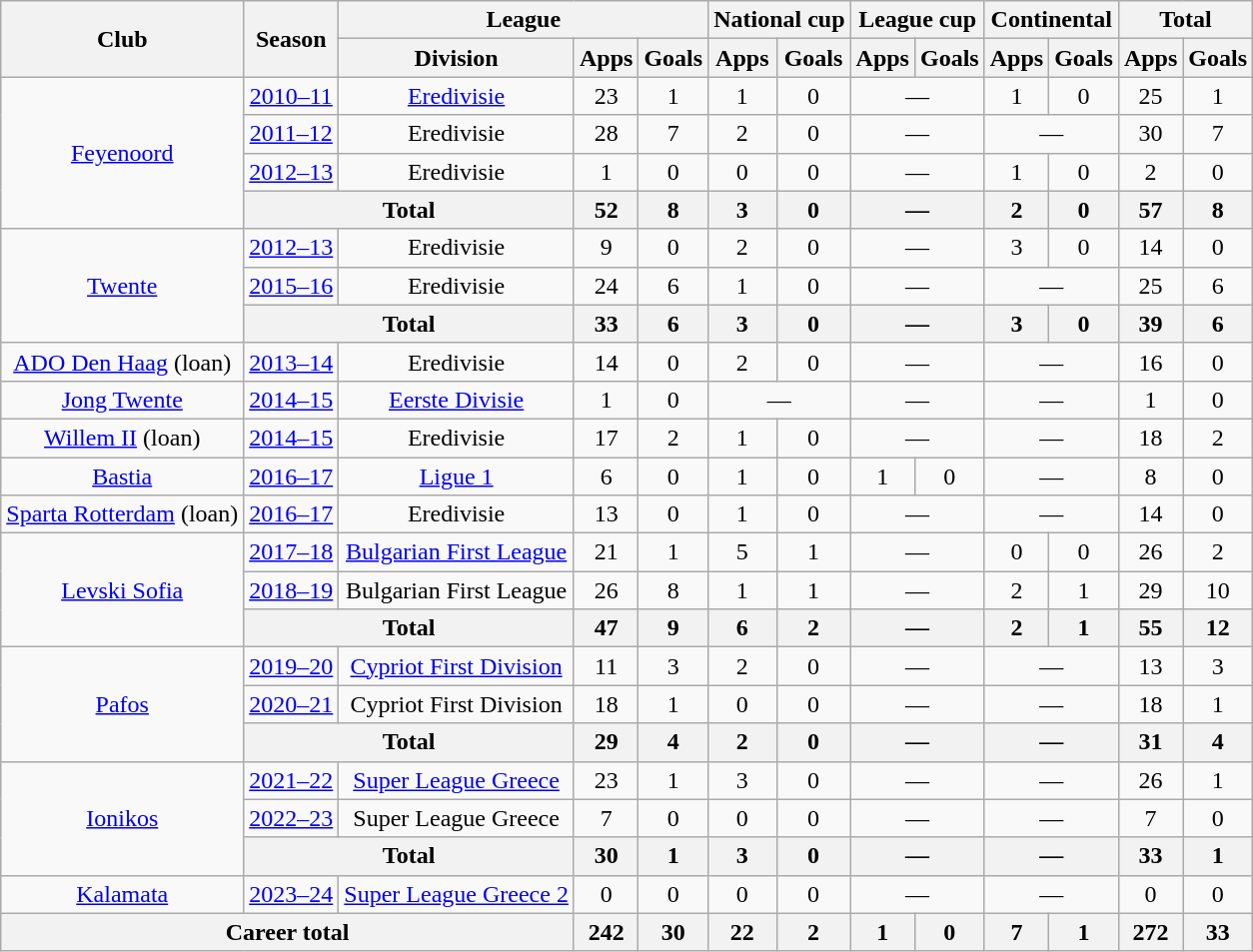<table class="wikitable" style="text-align:center">
<tr>
<th rowspan="2">Club</th>
<th rowspan="2">Season</th>
<th colspan="3">League</th>
<th colspan="2">National cup</th>
<th colspan="2">League cup</th>
<th colspan="2">Continental</th>
<th colspan="2">Total</th>
</tr>
<tr>
<th>Division</th>
<th>Apps</th>
<th>Goals</th>
<th>Apps</th>
<th>Goals</th>
<th>Apps</th>
<th>Goals</th>
<th>Apps</th>
<th>Goals</th>
<th>Apps</th>
<th>Goals</th>
</tr>
<tr>
<td rowspan="4"><a href='#'>Feyenoord</a></td>
<td><a href='#'>2010–11</a></td>
<td><a href='#'>Eredivisie</a></td>
<td>23</td>
<td>1</td>
<td>1</td>
<td>0</td>
<td colspan="2">—</td>
<td>1</td>
<td>0</td>
<td>25</td>
<td>1</td>
</tr>
<tr>
<td><a href='#'>2011–12</a></td>
<td>Eredivisie</td>
<td>28</td>
<td>7</td>
<td>2</td>
<td>0</td>
<td colspan="2">—</td>
<td colspan="2">—</td>
<td>30</td>
<td>7</td>
</tr>
<tr>
<td><a href='#'>2012–13</a></td>
<td>Eredivisie</td>
<td>1</td>
<td>0</td>
<td>0</td>
<td>0</td>
<td colspan="2">—</td>
<td>1</td>
<td>0</td>
<td>2</td>
<td>0</td>
</tr>
<tr>
<th colspan="2">Total</th>
<th>52</th>
<th>8</th>
<th>3</th>
<th>0</th>
<th colspan="2">—</th>
<th>2</th>
<th>0</th>
<th>57</th>
<th>8</th>
</tr>
<tr>
<td rowspan="3"><a href='#'>Twente</a></td>
<td><a href='#'>2012–13</a></td>
<td>Eredivisie</td>
<td>9</td>
<td>0</td>
<td>2</td>
<td>0</td>
<td colspan="2">—</td>
<td>3</td>
<td>0</td>
<td>14</td>
<td>0</td>
</tr>
<tr>
<td><a href='#'>2015–16</a></td>
<td>Eredivisie</td>
<td>24</td>
<td>6</td>
<td>1</td>
<td>0</td>
<td colspan="2">—</td>
<td colspan="2">—</td>
<td>25</td>
<td>6</td>
</tr>
<tr>
<th colspan="2">Total</th>
<th>33</th>
<th>6</th>
<th>3</th>
<th>0</th>
<th colspan="2">—</th>
<th>3</th>
<th>0</th>
<th>39</th>
<th>6</th>
</tr>
<tr>
<td><a href='#'>ADO Den Haag</a> (loan)</td>
<td><a href='#'>2013–14</a></td>
<td>Eredivisie</td>
<td>14</td>
<td>0</td>
<td>2</td>
<td>0</td>
<td colspan="2">—</td>
<td colspan="2">—</td>
<td>16</td>
<td>0</td>
</tr>
<tr>
<td><a href='#'>Jong Twente</a></td>
<td><a href='#'>2014–15</a></td>
<td><a href='#'>Eerste Divisie</a></td>
<td>1</td>
<td>0</td>
<td colspan="2">—</td>
<td colspan="2">—</td>
<td colspan="2">—</td>
<td>1</td>
<td>0</td>
</tr>
<tr>
<td><a href='#'>Willem II</a> (loan)</td>
<td><a href='#'>2014–15</a></td>
<td>Eredivisie</td>
<td>17</td>
<td>2</td>
<td>1</td>
<td>0</td>
<td colspan="2">—</td>
<td colspan="2">—</td>
<td>18</td>
<td>2</td>
</tr>
<tr>
<td><a href='#'>Bastia</a></td>
<td><a href='#'>2016–17</a></td>
<td><a href='#'>Ligue 1</a></td>
<td>6</td>
<td>0</td>
<td>1</td>
<td>0</td>
<td>1</td>
<td>0</td>
<td colspan="2">—</td>
<td>8</td>
<td>0</td>
</tr>
<tr>
<td><a href='#'>Sparta Rotterdam</a> (loan)</td>
<td><a href='#'>2016–17</a></td>
<td>Eredivisie</td>
<td>13</td>
<td>0</td>
<td>1</td>
<td>0</td>
<td colspan="2">—</td>
<td colspan="2">—</td>
<td>14</td>
<td>0</td>
</tr>
<tr>
<td rowspan="3"><a href='#'>Levski Sofia</a></td>
<td><a href='#'>2017–18</a></td>
<td><a href='#'>Bulgarian First League</a></td>
<td>21</td>
<td>1</td>
<td>5</td>
<td>1</td>
<td colspan="2">—</td>
<td>0</td>
<td>0</td>
<td>26</td>
<td>2</td>
</tr>
<tr>
<td><a href='#'>2018–19</a></td>
<td>Bulgarian First League</td>
<td>26</td>
<td>8</td>
<td>1</td>
<td>1</td>
<td colspan="2">—</td>
<td>2</td>
<td>1</td>
<td>29</td>
<td>10</td>
</tr>
<tr>
<th colspan="2">Total</th>
<th>47</th>
<th>9</th>
<th>6</th>
<th>2</th>
<th colspan="2">—</th>
<th>2</th>
<th>1</th>
<th>55</th>
<th>12</th>
</tr>
<tr>
<td rowspan="3"><a href='#'>Pafos</a></td>
<td><a href='#'>2019–20</a></td>
<td><a href='#'>Cypriot First Division</a></td>
<td>11</td>
<td>3</td>
<td>2</td>
<td>0</td>
<td colspan="2">—</td>
<td colspan="2">—</td>
<td>13</td>
<td>3</td>
</tr>
<tr>
<td><a href='#'>2020–21</a></td>
<td>Cypriot First Division</td>
<td>18</td>
<td>1</td>
<td>0</td>
<td>0</td>
<td colspan="2">—</td>
<td colspan="2">—</td>
<td>18</td>
<td>1</td>
</tr>
<tr>
<th colspan="2">Total</th>
<th>29</th>
<th>4</th>
<th>2</th>
<th>0</th>
<th colspan="2">—</th>
<th colspan="2">—</th>
<th>31</th>
<th>4</th>
</tr>
<tr>
<td rowspan="3"><a href='#'>Ionikos</a></td>
<td><a href='#'>2021–22</a></td>
<td><a href='#'>Super League Greece</a></td>
<td>23</td>
<td>1</td>
<td>3</td>
<td>0</td>
<td colspan="2">—</td>
<td colspan="2">—</td>
<td>26</td>
<td>1</td>
</tr>
<tr>
<td><a href='#'>2022–23</a></td>
<td>Super League Greece</td>
<td>7</td>
<td>0</td>
<td>0</td>
<td>0</td>
<td colspan="2">—</td>
<td colspan="2">—</td>
<td>7</td>
<td>0</td>
</tr>
<tr>
<th colspan="2">Total</th>
<th>30</th>
<th>1</th>
<th>3</th>
<th>0</th>
<th colspan="2">—</th>
<th colspan="2">—</th>
<th>33</th>
<th>1</th>
</tr>
<tr>
<td><a href='#'>Kalamata</a></td>
<td><a href='#'>2023–24</a></td>
<td><a href='#'>Super League Greece 2</a></td>
<td>0</td>
<td>0</td>
<td>0</td>
<td>0</td>
<td colspan="2">—</td>
<td colspan="2">—</td>
<td>0</td>
<td>0</td>
</tr>
<tr>
<th colspan="3">Career total</th>
<th>242</th>
<th>30</th>
<th>22</th>
<th>2</th>
<th>1</th>
<th>0</th>
<th>7</th>
<th>1</th>
<th>272</th>
<th>33</th>
</tr>
</table>
